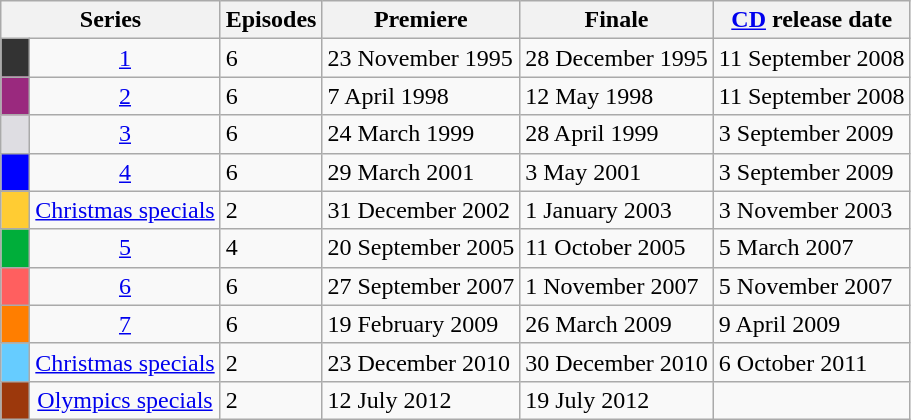<table class="wikitable">
<tr>
<th colspan="2">Series</th>
<th>Episodes</th>
<th>Premiere</th>
<th>Finale</th>
<th><a href='#'>CD</a> release date</th>
</tr>
<tr>
<td style="width:12px; background:#333;"></td>
<td style="text-align:center;"><a href='#'>1</a></td>
<td>6</td>
<td>23 November 1995</td>
<td>28 December 1995</td>
<td>11 September 2008</td>
</tr>
<tr>
<td style="width:12px; background:#9A297E;"></td>
<td style="text-align:center;"><a href='#'>2</a></td>
<td>6</td>
<td>7 April 1998</td>
<td>12 May 1998</td>
<td>11 September 2008</td>
</tr>
<tr>
<td style="width:12px; background:#DEDDE2;"></td>
<td style="text-align:center;"><a href='#'>3</a></td>
<td>6</td>
<td>24 March 1999</td>
<td>28 April 1999</td>
<td>3 September 2009</td>
</tr>
<tr>
<td style="width:12px; background:#00f;"></td>
<td style="text-align:center;"><a href='#'>4</a></td>
<td>6</td>
<td>29 March 2001</td>
<td>3 May 2001</td>
<td>3 September 2009</td>
</tr>
<tr>
<td style="width:12px; background:#fc3;"></td>
<td style="text-align:center;"><a href='#'>Christmas specials</a></td>
<td>2</td>
<td>31 December 2002</td>
<td>1 January 2003</td>
<td>3 November 2003</td>
</tr>
<tr>
<td style="width:12px; background:#00AE3A;"></td>
<td style="text-align:center;"><a href='#'>5</a></td>
<td>4</td>
<td>20 September 2005</td>
<td>11 October 2005</td>
<td>5 March 2007</td>
</tr>
<tr>
<td style="width:12px; background:#FF5F5F;"></td>
<td style="text-align:center;"><a href='#'>6</a></td>
<td>6</td>
<td>27 September 2007</td>
<td>1 November 2007</td>
<td>5 November 2007</td>
</tr>
<tr>
<td style="width:12px; background:#FF7E00;"></td>
<td style="text-align:center;"><a href='#'>7</a></td>
<td>6</td>
<td>19 February 2009</td>
<td>26 March 2009</td>
<td>9 April 2009</td>
</tr>
<tr>
<td style="width:12px; background:#6cf;"></td>
<td style="text-align:center;"><a href='#'>Christmas specials</a></td>
<td>2</td>
<td>23 December 2010</td>
<td>30 December 2010</td>
<td>6 October 2011</td>
</tr>
<tr>
<td style="width:12px; background:#9C380C;"></td>
<td style="text-align:center;"><a href='#'>Olympics specials</a></td>
<td>2</td>
<td>12 July 2012</td>
<td>19 July 2012</td>
<td></td>
</tr>
</table>
